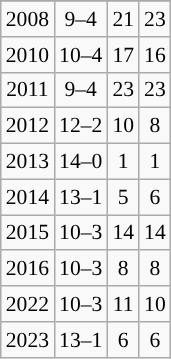<table class="wikitable" style="font-size: 90%; text-align:center">
<tr>
</tr>
<tr>
<td>2008</td>
<td>9–4</td>
<td>21</td>
<td>23</td>
</tr>
<tr>
<td>2010</td>
<td>10–4</td>
<td>17</td>
<td>16</td>
</tr>
<tr>
<td>2011</td>
<td>9–4</td>
<td>23</td>
<td>23</td>
</tr>
<tr>
<td>2012</td>
<td>12–2</td>
<td>10</td>
<td>8</td>
</tr>
<tr>
<td>2013</td>
<td>14–0</td>
<td>1</td>
<td>1</td>
</tr>
<tr>
<td>2014</td>
<td>13–1</td>
<td>5</td>
<td>6</td>
</tr>
<tr>
<td>2015</td>
<td>10–3</td>
<td>14</td>
<td>14</td>
</tr>
<tr>
<td>2016</td>
<td>10–3</td>
<td>8</td>
<td>8</td>
</tr>
<tr>
<td>2022</td>
<td>10–3</td>
<td>11</td>
<td>10</td>
</tr>
<tr>
<td>2023</td>
<td>13–1</td>
<td>6</td>
<td>6</td>
</tr>
</table>
